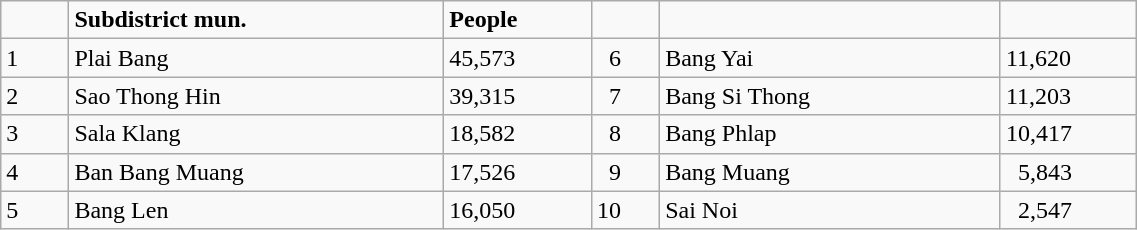<table class="wikitable" style="width:60%;">
<tr>
<td scope="col" style="width:6%;"> </td>
<td scope="col" style="width:33%;"><strong>Subdistrict mun.</strong></td>
<td scope="col" style="width:13%;"><strong>People</strong></td>
<td scope="col" style="width:6%;"> </td>
<td scope="col" style="width:30%;"> </td>
<td scope="col" style="width:12%;"> </td>
</tr>
<tr>
<td scope="row">1</td>
<td>Plai Bang</td>
<td>45,573</td>
<td>  6</td>
<td>Bang Yai</td>
<td>11,620</td>
</tr>
<tr>
<td scope="row">2</td>
<td>Sao Thong Hin</td>
<td>39,315</td>
<td>  7</td>
<td>Bang Si Thong</td>
<td>11,203</td>
</tr>
<tr>
<td scope="row">3</td>
<td>Sala Klang</td>
<td>18,582</td>
<td>  8</td>
<td>Bang Phlap</td>
<td>10,417</td>
</tr>
<tr>
<td scope="row">4</td>
<td>Ban Bang Muang</td>
<td>17,526</td>
<td>  9</td>
<td>Bang Muang</td>
<td>  5,843</td>
</tr>
<tr>
<td scope="row">5</td>
<td>Bang Len</td>
<td>16,050</td>
<td>10</td>
<td>Sai Noi</td>
<td>  2,547</td>
</tr>
</table>
